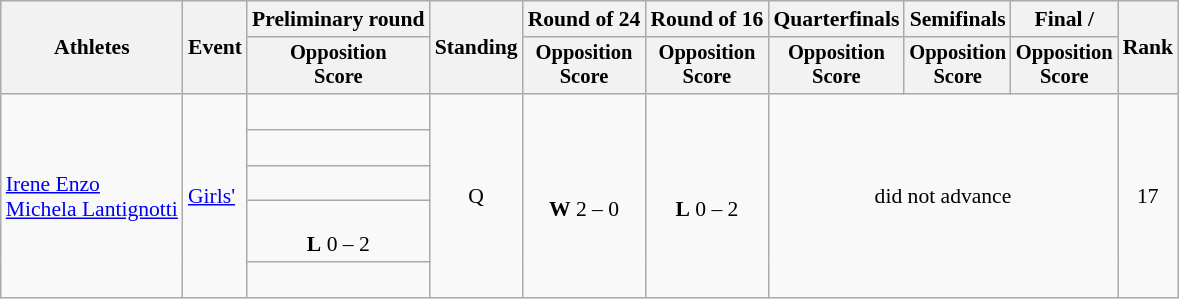<table class=wikitable style="font-size:90%">
<tr>
<th rowspan="2">Athletes</th>
<th rowspan="2">Event</th>
<th>Preliminary round</th>
<th rowspan="2">Standing</th>
<th>Round of 24</th>
<th>Round of 16</th>
<th>Quarterfinals</th>
<th>Semifinals</th>
<th>Final / </th>
<th rowspan=2>Rank</th>
</tr>
<tr style="font-size:95%">
<th>Opposition<br>Score</th>
<th>Opposition<br>Score</th>
<th>Opposition<br>Score</th>
<th>Opposition<br>Score</th>
<th>Opposition<br>Score</th>
<th>Opposition<br>Score</th>
</tr>
<tr align=center>
<td align=left rowspan=5><a href='#'>Irene Enzo</a><br><a href='#'>Michela Lantignotti</a></td>
<td align=left rowspan=5><a href='#'>Girls'</a></td>
<td><br></td>
<td rowspan=5>Q</td>
<td rowspan=5><br><strong>W</strong> 2 – 0</td>
<td rowspan=5><br><strong>L</strong> 0 – 2</td>
<td rowspan=5 colspan=3>did not advance</td>
<td rowspan=5>17</td>
</tr>
<tr align=center>
<td><br></td>
</tr>
<tr align=center>
<td><br></td>
</tr>
<tr align=center>
<td><br><strong>L</strong> 0 – 2</td>
</tr>
<tr align=center>
<td><br></td>
</tr>
</table>
